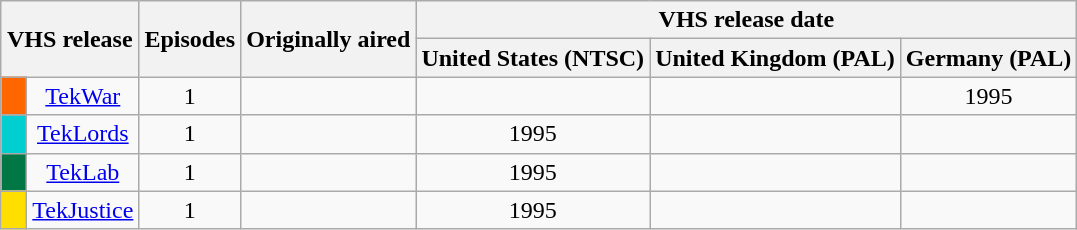<table class="wikitable">
<tr>
<th colspan="2" rowspan="2">VHS release</th>
<th rowspan="2">Episodes</th>
<th rowspan="2">Originally aired</th>
<th colspan="3" width="400px">VHS release date</th>
</tr>
<tr>
<th>United States (NTSC)</th>
<th>United Kingdom (PAL)</th>
<th>Germany (PAL)</th>
</tr>
<tr>
<td bgcolor="#FF6600" width="10px"></td>
<td align="center"><a href='#'>TekWar</a></td>
<td align="center">1</td>
<td align="center"></td>
<td align="center"></td>
<td align="center"></td>
<td align="center">1995</td>
</tr>
<tr>
<td bgcolor="#00CED1" width="10px"></td>
<td align="center"><a href='#'>TekLords</a></td>
<td align="center">1</td>
<td align="center"></td>
<td align="center">1995</td>
<td align="center"></td>
<td></td>
</tr>
<tr>
<td bgcolor="#007744" width="10px"></td>
<td align="center"><a href='#'>TekLab</a></td>
<td align="center">1</td>
<td align="center"></td>
<td align="center">1995</td>
<td align="center"></td>
<td></td>
</tr>
<tr>
<td bgcolor="#FFDF00" width="10px"></td>
<td align="center"><a href='#'>TekJustice</a></td>
<td align="center">1</td>
<td align="center"></td>
<td align="center">1995</td>
<td align="center"></td>
<td></td>
</tr>
</table>
